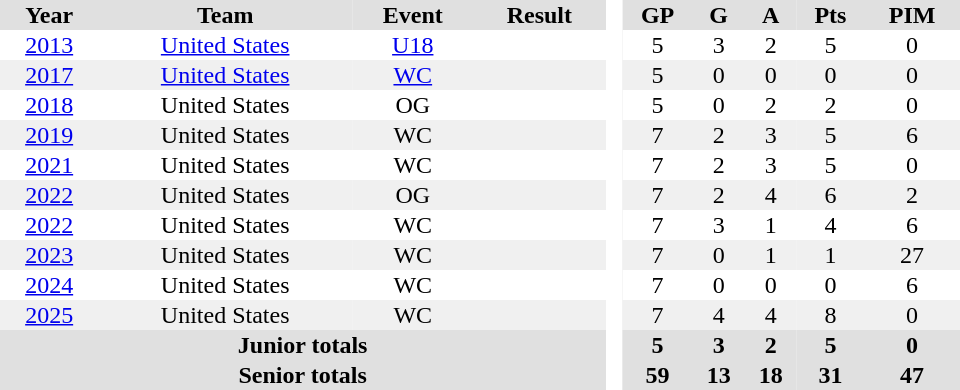<table border="0" cellpadding="1" cellspacing="0" style="text-align:center; width:40em">
<tr ALIGN="centre" bgcolor="#e0e0e0">
<th>Year</th>
<th>Team</th>
<th>Event</th>
<th>Result</th>
<th rowspan="97" bgcolor="#ffffff"> </th>
<th>GP</th>
<th>G</th>
<th>A</th>
<th>Pts</th>
<th>PIM</th>
</tr>
<tr>
<td><a href='#'>2013</a></td>
<td><a href='#'>United States</a></td>
<td><a href='#'>U18</a></td>
<td></td>
<td>5</td>
<td>3</td>
<td>2</td>
<td>5</td>
<td>0</td>
</tr>
<tr bgcolor="#f0f0f0">
<td><a href='#'>2017</a></td>
<td><a href='#'>United States</a></td>
<td><a href='#'>WC</a></td>
<td></td>
<td>5</td>
<td>0</td>
<td>0</td>
<td>0</td>
<td>0</td>
</tr>
<tr>
<td><a href='#'>2018</a></td>
<td>United States</td>
<td>OG</td>
<td></td>
<td>5</td>
<td>0</td>
<td>2</td>
<td>2</td>
<td>0</td>
</tr>
<tr bgcolor="#f0f0f0">
<td><a href='#'>2019</a></td>
<td>United States</td>
<td>WC</td>
<td></td>
<td>7</td>
<td>2</td>
<td>3</td>
<td>5</td>
<td>6</td>
</tr>
<tr>
<td><a href='#'>2021</a></td>
<td>United States</td>
<td>WC</td>
<td></td>
<td>7</td>
<td>2</td>
<td>3</td>
<td>5</td>
<td>0</td>
</tr>
<tr bgcolor="#f0f0f0">
<td><a href='#'>2022</a></td>
<td>United States</td>
<td>OG</td>
<td></td>
<td>7</td>
<td>2</td>
<td>4</td>
<td>6</td>
<td>2</td>
</tr>
<tr>
<td><a href='#'>2022</a></td>
<td>United States</td>
<td>WC</td>
<td></td>
<td>7</td>
<td>3</td>
<td>1</td>
<td>4</td>
<td>6</td>
</tr>
<tr bgcolor="#f0f0f0">
<td><a href='#'>2023</a></td>
<td>United States</td>
<td>WC</td>
<td></td>
<td>7</td>
<td>0</td>
<td>1</td>
<td>1</td>
<td>27</td>
</tr>
<tr>
<td><a href='#'>2024</a></td>
<td>United States</td>
<td>WC</td>
<td></td>
<td>7</td>
<td>0</td>
<td>0</td>
<td>0</td>
<td>6</td>
</tr>
<tr bgcolor="#f0f0f0">
<td><a href='#'>2025</a></td>
<td>United States</td>
<td>WC</td>
<td></td>
<td>7</td>
<td>4</td>
<td>4</td>
<td>8</td>
<td>0</td>
</tr>
<tr ALIGN="center" bgcolor="#e0e0e0">
<th colspan=4>Junior totals</th>
<th>5</th>
<th>3</th>
<th>2</th>
<th>5</th>
<th>0</th>
</tr>
<tr ALIGN="center" bgcolor="#e0e0e0">
<th colspan=4>Senior totals</th>
<th>59</th>
<th>13</th>
<th>18</th>
<th>31</th>
<th>47</th>
</tr>
</table>
